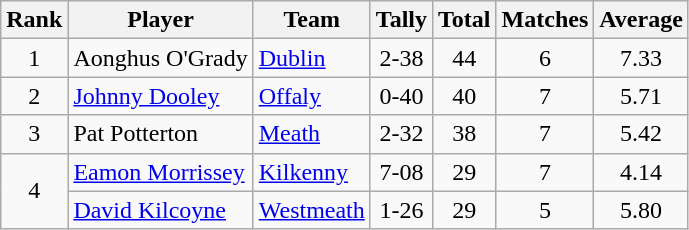<table class="wikitable">
<tr>
<th>Rank</th>
<th>Player</th>
<th>Team</th>
<th>Tally</th>
<th>Total</th>
<th>Matches</th>
<th>Average</th>
</tr>
<tr>
<td rowspan=1 align=center>1</td>
<td>Aonghus O'Grady</td>
<td><a href='#'>Dublin</a></td>
<td align=center>2-38</td>
<td align=center>44</td>
<td align=center>6</td>
<td align=center>7.33</td>
</tr>
<tr>
<td rowspan=1 align=center>2</td>
<td><a href='#'>Johnny Dooley</a></td>
<td><a href='#'>Offaly</a></td>
<td align=center>0-40</td>
<td align=center>40</td>
<td align=center>7</td>
<td align=center>5.71</td>
</tr>
<tr>
<td rowspan=1 align=center>3</td>
<td>Pat Potterton</td>
<td><a href='#'>Meath</a></td>
<td align=center>2-32</td>
<td align=center>38</td>
<td align=center>7</td>
<td align=center>5.42</td>
</tr>
<tr>
<td rowspan=2 align=center>4</td>
<td><a href='#'>Eamon Morrissey</a></td>
<td><a href='#'>Kilkenny</a></td>
<td align=center>7-08</td>
<td align=center>29</td>
<td align=center>7</td>
<td align=center>4.14</td>
</tr>
<tr>
<td><a href='#'>David Kilcoyne</a></td>
<td><a href='#'>Westmeath</a></td>
<td align=center>1-26</td>
<td align=center>29</td>
<td align=center>5</td>
<td align=center>5.80</td>
</tr>
</table>
